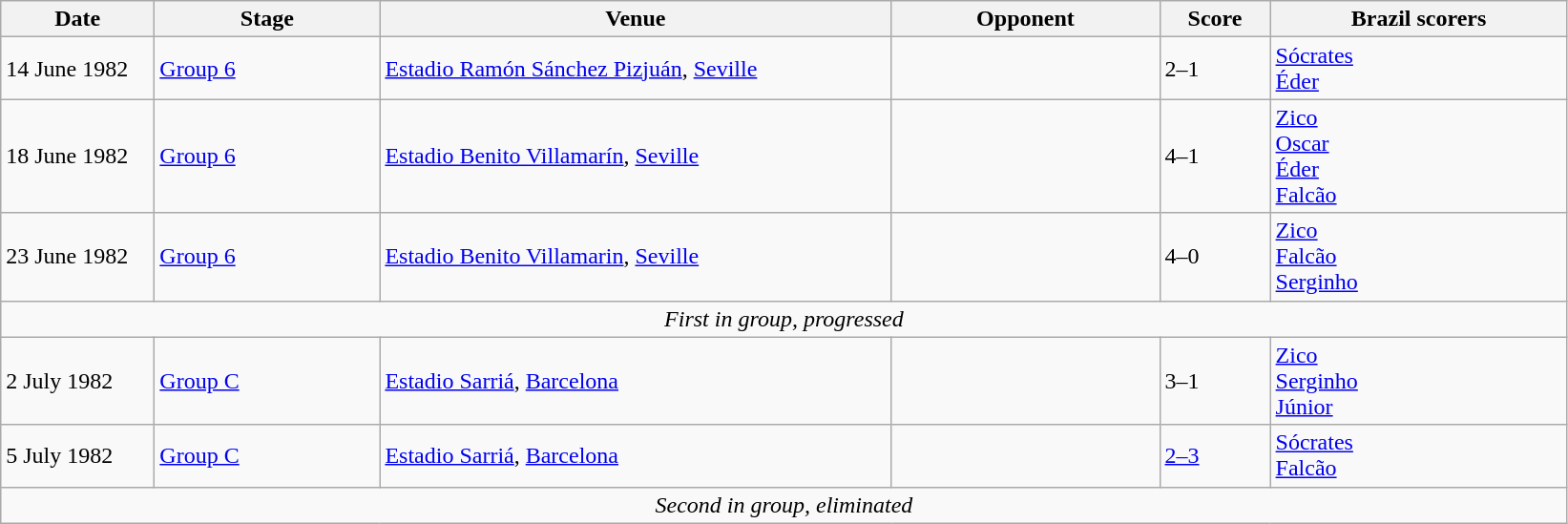<table class="wikitable">
<tr>
<th width=100px>Date</th>
<th width=150px>Stage</th>
<th width=350px>Venue</th>
<th width=180px>Opponent</th>
<th width=70px>Score</th>
<th width=200px>Brazil scorers</th>
</tr>
<tr>
<td>14 June 1982</td>
<td><a href='#'>Group 6</a></td>
<td><a href='#'>Estadio Ramón Sánchez Pizjuán</a>, <a href='#'>Seville</a></td>
<td></td>
<td>2–1</td>
<td><a href='#'>Sócrates</a>  <br> <a href='#'>Éder</a> </td>
</tr>
<tr>
<td>18 June 1982</td>
<td><a href='#'>Group 6</a></td>
<td><a href='#'>Estadio Benito Villamarín</a>, <a href='#'>Seville</a></td>
<td></td>
<td>4–1</td>
<td><a href='#'>Zico</a>  <br> <a href='#'>Oscar</a>  <br> <a href='#'>Éder</a>  <br> <a href='#'>Falcão</a> </td>
</tr>
<tr>
<td>23 June 1982</td>
<td><a href='#'>Group 6</a></td>
<td><a href='#'>Estadio Benito Villamarin</a>, <a href='#'>Seville</a></td>
<td></td>
<td>4–0</td>
<td><a href='#'>Zico</a>  <br> <a href='#'>Falcão</a>  <br> <a href='#'>Serginho</a> </td>
</tr>
<tr>
<td colspan="6" style="text-align:center;"><em>First in group, progressed</em></td>
</tr>
<tr>
<td>2 July 1982</td>
<td><a href='#'>Group C</a></td>
<td><a href='#'>Estadio Sarriá</a>, <a href='#'>Barcelona</a></td>
<td></td>
<td>3–1</td>
<td><a href='#'>Zico</a>  <br> <a href='#'>Serginho</a>  <br> <a href='#'>Júnior</a> </td>
</tr>
<tr>
<td>5 July 1982</td>
<td><a href='#'>Group C</a></td>
<td><a href='#'>Estadio Sarriá</a>, <a href='#'>Barcelona</a></td>
<td></td>
<td><a href='#'>2–3</a></td>
<td><a href='#'>Sócrates</a>  <br> <a href='#'>Falcão</a> </td>
</tr>
<tr>
<td colspan="6" style="text-align:center;"><em>Second in group, eliminated</em></td>
</tr>
</table>
